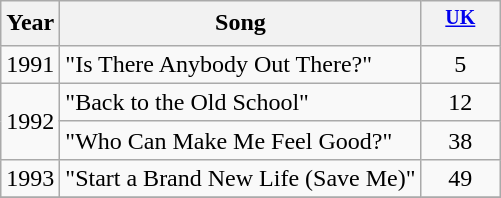<table class="wikitable">
<tr>
<th>Year</th>
<th>Song</th>
<th style="width:45px;"><sup><a href='#'>UK</a></sup><br></th>
</tr>
<tr>
<td>1991</td>
<td>"Is There Anybody Out There?"</td>
<td align=center>5</td>
</tr>
<tr>
<td rowspan="2">1992</td>
<td>"Back to the Old School"</td>
<td align=center>12</td>
</tr>
<tr>
<td>"Who Can Make Me Feel Good?"</td>
<td align=center>38</td>
</tr>
<tr>
<td>1993</td>
<td>"Start a Brand New Life (Save Me)"</td>
<td align=center>49</td>
</tr>
<tr>
</tr>
</table>
